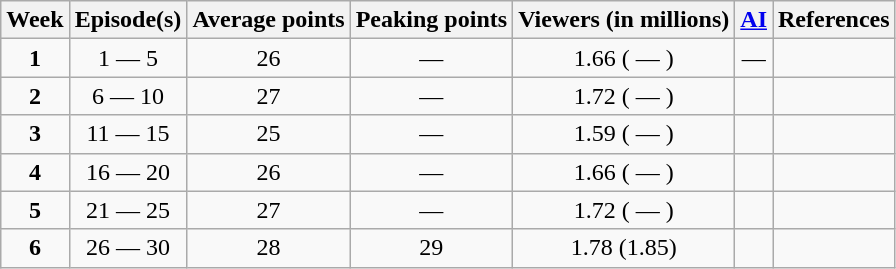<table class="wikitable" style="text-align:center;">
<tr>
<th>Week</th>
<th>Episode(s)</th>
<th>Average points</th>
<th>Peaking points</th>
<th>Viewers (in millions)</th>
<th><a href='#'>AI</a></th>
<th>References</th>
</tr>
<tr>
<td><strong>1</strong></td>
<td>1 — 5</td>
<td>26</td>
<td>—</td>
<td>1.66 ( — )</td>
<td>—</td>
<td></td>
</tr>
<tr>
<td><strong>2</strong></td>
<td>6 — 10</td>
<td>27</td>
<td>—</td>
<td>1.72 ( — )</td>
<td></td>
<td></td>
</tr>
<tr>
<td><strong>3</strong></td>
<td>11 — 15</td>
<td>25</td>
<td>—</td>
<td>1.59 ( — )</td>
<td></td>
<td></td>
</tr>
<tr>
<td><strong>4</strong></td>
<td>16 — 20</td>
<td>26</td>
<td>—</td>
<td>1.66 ( — )</td>
<td></td>
<td></td>
</tr>
<tr>
<td><strong>5</strong></td>
<td>21 — 25</td>
<td>27</td>
<td>—</td>
<td>1.72 ( — )</td>
<td></td>
<td></td>
</tr>
<tr>
<td><strong>6</strong></td>
<td>26 — 30</td>
<td>28</td>
<td>29</td>
<td>1.78 (1.85)</td>
<td></td>
<td></td>
</tr>
</table>
